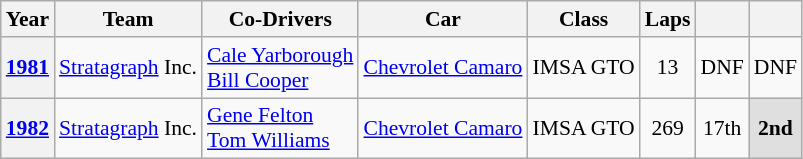<table class="wikitable" style="text-align:center; font-size:90%">
<tr>
<th>Year</th>
<th>Team</th>
<th>Co-Drivers</th>
<th>Car</th>
<th>Class</th>
<th>Laps</th>
<th></th>
<th></th>
</tr>
<tr>
<th><a href='#'>1981</a></th>
<td align="left"> <a href='#'>Stratagraph</a> Inc.</td>
<td align="left"> <a href='#'>Cale Yarborough</a><br> <a href='#'>Bill Cooper</a></td>
<td align="left"><a href='#'>Chevrolet Camaro</a></td>
<td>IMSA GTO</td>
<td>13</td>
<td>DNF</td>
<td>DNF</td>
</tr>
<tr>
<th><a href='#'>1982</a></th>
<td align="left"> <a href='#'>Stratagraph</a> Inc.</td>
<td align="left"> <a href='#'>Gene Felton</a><br> <a href='#'>Tom Williams</a></td>
<td align="left"><a href='#'>Chevrolet Camaro</a></td>
<td>IMSA GTO</td>
<td>269</td>
<td>17th</td>
<td style="background:#DFDFDF;"><strong>2nd</strong></td>
</tr>
</table>
